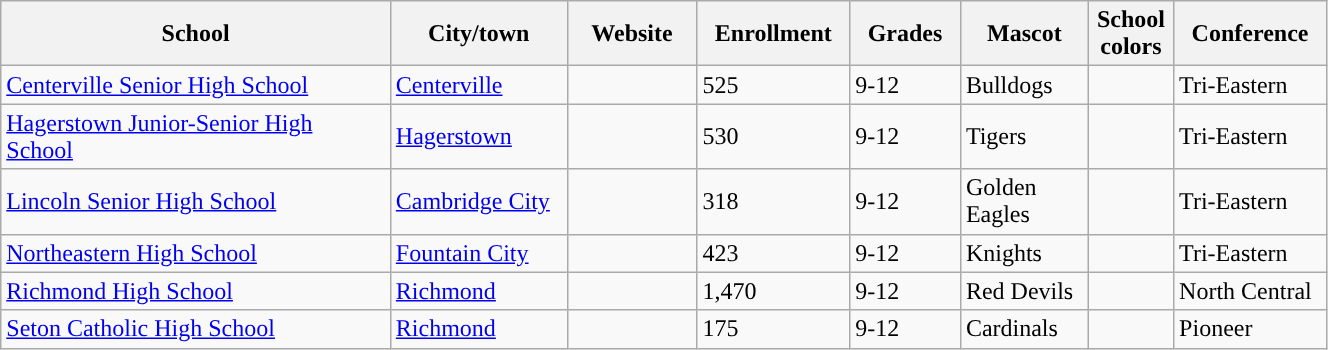<table class="wikitable sortable" width="70%">
<tr>
<th width="20%">School</th>
<th width="08%">City/town</th>
<th width="06%">Website</th>
<th width="04%">Enrollment</th>
<th width="04%">Grades</th>
<th width="04%">Mascot</th>
<th width=01%>School colors</th>
<th width="04%">Conference</th>
</tr>
<tr>
<td><a href='#'>Centerville Senior High School</a></td>
<td><a href='#'>Centerville</a></td>
<td></td>
<td>525</td>
<td>9-12</td>
<td>Bulldogs</td>
<td> </td>
<td>Tri-Eastern</td>
</tr>
<tr>
<td><a href='#'>Hagerstown Junior-Senior High School</a></td>
<td><a href='#'>Hagerstown</a></td>
<td></td>
<td>530</td>
<td>9-12</td>
<td>Tigers</td>
<td>  </td>
<td>Tri-Eastern</td>
</tr>
<tr>
<td><a href='#'>Lincoln Senior High School</a></td>
<td><a href='#'>Cambridge City</a></td>
<td></td>
<td>318</td>
<td>9-12</td>
<td>Golden Eagles</td>
<td>  </td>
<td>Tri-Eastern</td>
</tr>
<tr>
<td><a href='#'>Northeastern High School</a></td>
<td><a href='#'>Fountain City</a></td>
<td></td>
<td>423</td>
<td>9-12</td>
<td>Knights</td>
<td>  </td>
<td>Tri-Eastern</td>
</tr>
<tr>
<td><a href='#'>Richmond High School</a></td>
<td><a href='#'>Richmond</a></td>
<td></td>
<td>1,470</td>
<td>9-12</td>
<td>Red Devils</td>
<td> </td>
<td>North Central</td>
</tr>
<tr>
<td><a href='#'>Seton Catholic High School</a></td>
<td><a href='#'>Richmond</a></td>
<td></td>
<td>175</td>
<td>9-12</td>
<td>Cardinals</td>
<td>   </td>
<td>Pioneer</td>
</tr>
</table>
